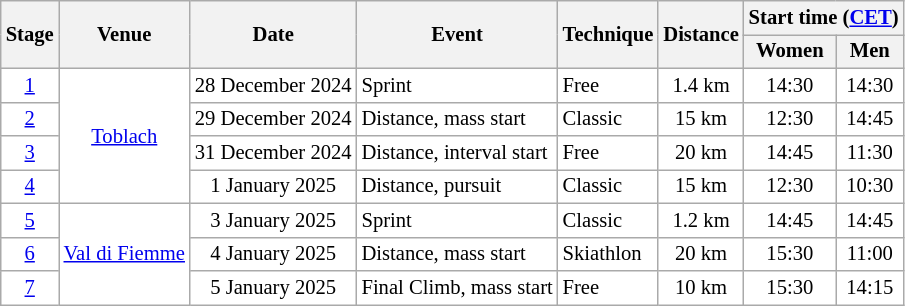<table class="wikitable plainrowheaders" style="background:#fff; font-size:86%; line-height:16px; border:grey solid 1px; border-collapse:collapse;">
<tr>
<th rowspan=2>Stage</th>
<th rowspan=2>Venue</th>
<th rowspan=2>Date</th>
<th rowspan=2>Event</th>
<th rowspan=2>Technique</th>
<th rowspan=2>Distance</th>
<th colspan=2>Start time (<a href='#'>CET</a>)</th>
</tr>
<tr>
<th>Women</th>
<th>Men</th>
</tr>
<tr align="center">
<td><a href='#'>1</a></td>
<td rowspan=4 align="center"> <a href='#'>Toblach</a></td>
<td>28 December 2024</td>
<td align="left">Sprint</td>
<td align="left">Free</td>
<td>1.4 km</td>
<td>14:30</td>
<td>14:30</td>
</tr>
<tr align="center">
<td><a href='#'>2</a></td>
<td>29 December 2024</td>
<td align="left">Distance, mass start</td>
<td align="left">Classic</td>
<td>15 km</td>
<td>12:30</td>
<td>14:45</td>
</tr>
<tr align="center">
<td><a href='#'>3</a></td>
<td>31 December 2024</td>
<td align="left">Distance, interval start</td>
<td align="left">Free</td>
<td>20 km</td>
<td>14:45</td>
<td>11:30</td>
</tr>
<tr align="center">
<td><a href='#'>4</a></td>
<td>1 January 2025</td>
<td align="left">Distance, pursuit</td>
<td align="left">Classic</td>
<td>15 km</td>
<td>12:30</td>
<td>10:30</td>
</tr>
<tr align="center">
<td><a href='#'>5</a></td>
<td rowspan=3 align="center"> <a href='#'>Val di Fiemme</a></td>
<td>3 January 2025</td>
<td align="left">Sprint</td>
<td align="left">Classic</td>
<td>1.2 km</td>
<td>14:45</td>
<td>14:45</td>
</tr>
<tr align="center">
<td><a href='#'>6</a></td>
<td>4 January 2025</td>
<td align="left">Distance, mass start</td>
<td align="left">Skiathlon</td>
<td>20 km</td>
<td>15:30</td>
<td>11:00</td>
</tr>
<tr align="center">
<td><a href='#'>7</a></td>
<td>5 January 2025</td>
<td align="left">Final Climb, mass start</td>
<td align="left">Free</td>
<td>10 km</td>
<td>15:30</td>
<td>14:15</td>
</tr>
</table>
